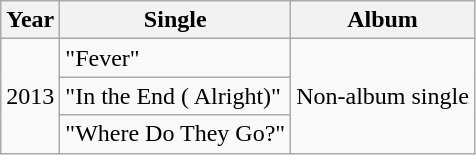<table class="wikitable sortable">
<tr>
<th>Year</th>
<th>Single</th>
<th>Album</th>
</tr>
<tr>
<td rowspan="3">2013</td>
<td>"Fever"</td>
<td rowspan="3">Non-album single</td>
</tr>
<tr>
<td>"In the End ( Alright)"</td>
</tr>
<tr>
<td>"Where Do They Go?"</td>
</tr>
</table>
